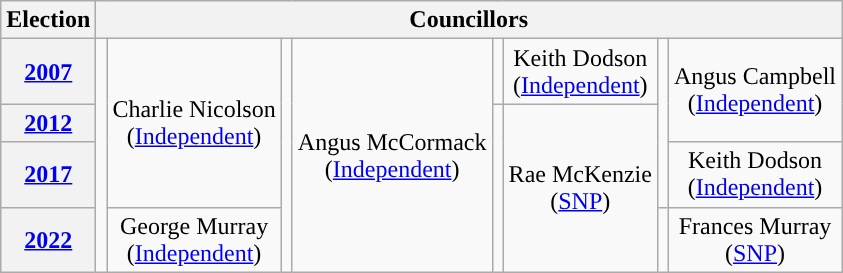<table class="wikitable" style="text-align:center">
<tr>
<th>Election</th>
<th colspan=8>Councillors</th>
</tr>
<tr>
<th><a href='#'>2007</a></th>
<td rowspan=4; style="background-color: "></td>
<td rowspan=3>Charlie Nicolson<br>(<a href='#'>Independent</a>)</td>
<td rowspan=4; style="background-color: "></td>
<td rowspan=4>Angus McCormack<br>(<a href='#'>Independent</a>)</td>
<td rowspan=1; style="background-color: "></td>
<td rowspan=1>Keith Dodson<br>(<a href='#'>Independent</a>)</td>
<td rowspan=3; style="background-color: "></td>
<td rowspan=2>Angus Campbell<br>(<a href='#'>Independent</a>)</td>
</tr>
<tr>
<th><a href='#'>2012</a></th>
<td rowspan=3; style="background-color: "></td>
<td rowspan=3>Rae McKenzie<br>(<a href='#'>SNP</a>)</td>
</tr>
<tr>
<th><a href='#'>2017</a></th>
<td rowspan=1>Keith Dodson<br>(<a href='#'>Independent</a>)</td>
</tr>
<tr>
<th><a href='#'>2022</a></th>
<td>George Murray<br>(<a href='#'>Independent</a>)</td>
<td rowspan=1; style="background-color: "></td>
<td rowspan=1>Frances Murray<br>(<a href='#'>SNP</a>)</td>
</tr>
</table>
